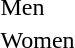<table>
<tr>
<td>Men</td>
<td></td>
<td></td>
<td></td>
</tr>
<tr>
<td>Women</td>
<td></td>
<td></td>
<td></td>
</tr>
</table>
